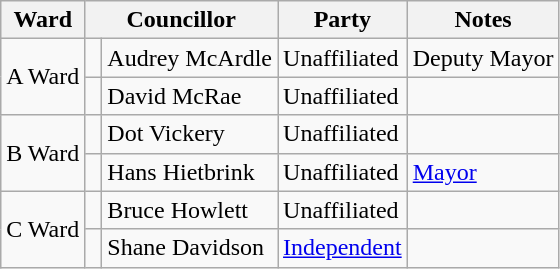<table class="wikitable">
<tr>
<th>Ward</th>
<th colspan="2">Councillor</th>
<th>Party</th>
<th>Notes</th>
</tr>
<tr>
<td rowspan="2">A Ward</td>
<td> </td>
<td>Audrey McArdle</td>
<td>Unaffiliated</td>
<td>Deputy Mayor</td>
</tr>
<tr>
<td> </td>
<td>David McRae</td>
<td>Unaffiliated</td>
<td></td>
</tr>
<tr>
<td rowspan="2">B Ward</td>
<td> </td>
<td>Dot Vickery</td>
<td>Unaffiliated</td>
<td></td>
</tr>
<tr>
<td> </td>
<td>Hans Hietbrink</td>
<td>Unaffiliated</td>
<td><a href='#'>Mayor</a></td>
</tr>
<tr>
<td rowspan="2">C Ward</td>
<td> </td>
<td>Bruce Howlett</td>
<td>Unaffiliated</td>
<td></td>
</tr>
<tr>
<td> </td>
<td>Shane Davidson</td>
<td><a href='#'>Independent</a></td>
<td></td>
</tr>
</table>
